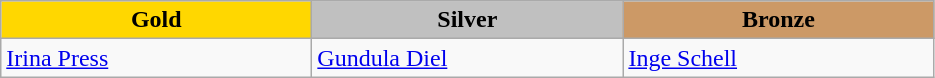<table class="wikitable" style="text-align:left">
<tr align="center">
<td width=200 bgcolor=gold><strong>Gold</strong></td>
<td width=200 bgcolor=silver><strong>Silver</strong></td>
<td width=200 bgcolor=CC9966><strong>Bronze</strong></td>
</tr>
<tr>
<td><a href='#'>Irina Press</a><br><em></em></td>
<td><a href='#'>Gundula Diel</a><br><em></em></td>
<td><a href='#'>Inge Schell</a><br><em></em></td>
</tr>
</table>
